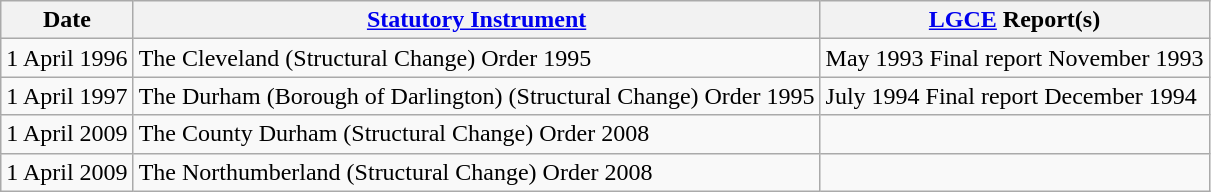<table class="wikitable sortable">
<tr>
<th>Date</th>
<th><a href='#'>Statutory Instrument</a></th>
<th><a href='#'>LGCE</a> Report(s)</th>
</tr>
<tr>
<td>1 April 1996</td>
<td>The Cleveland (Structural Change) Order 1995</td>
<td> May 1993 Final report November 1993</td>
</tr>
<tr>
<td>1 April 1997</td>
<td>The Durham (Borough of Darlington) (Structural Change) Order 1995</td>
<td> July 1994 Final report December 1994</td>
</tr>
<tr>
<td>1 April 2009</td>
<td>The County Durham (Structural Change) Order 2008</td>
<td></td>
</tr>
<tr>
<td>1 April 2009</td>
<td>The Northumberland (Structural Change) Order 2008</td>
<td></td>
</tr>
</table>
